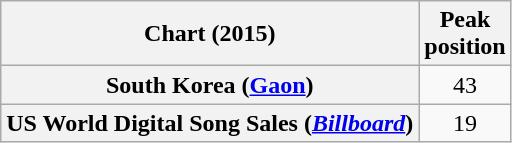<table class="wikitable sortable plainrowheaders" style="text-align:center">
<tr>
<th scope="col">Chart (2015)</th>
<th scope="col">Peak<br>position</th>
</tr>
<tr>
<th scope="row">South Korea (<a href='#'>Gaon</a>)</th>
<td>43</td>
</tr>
<tr>
<th scope="row">US World Digital Song Sales (<em><a href='#'>Billboard</a></em>)</th>
<td>19</td>
</tr>
</table>
